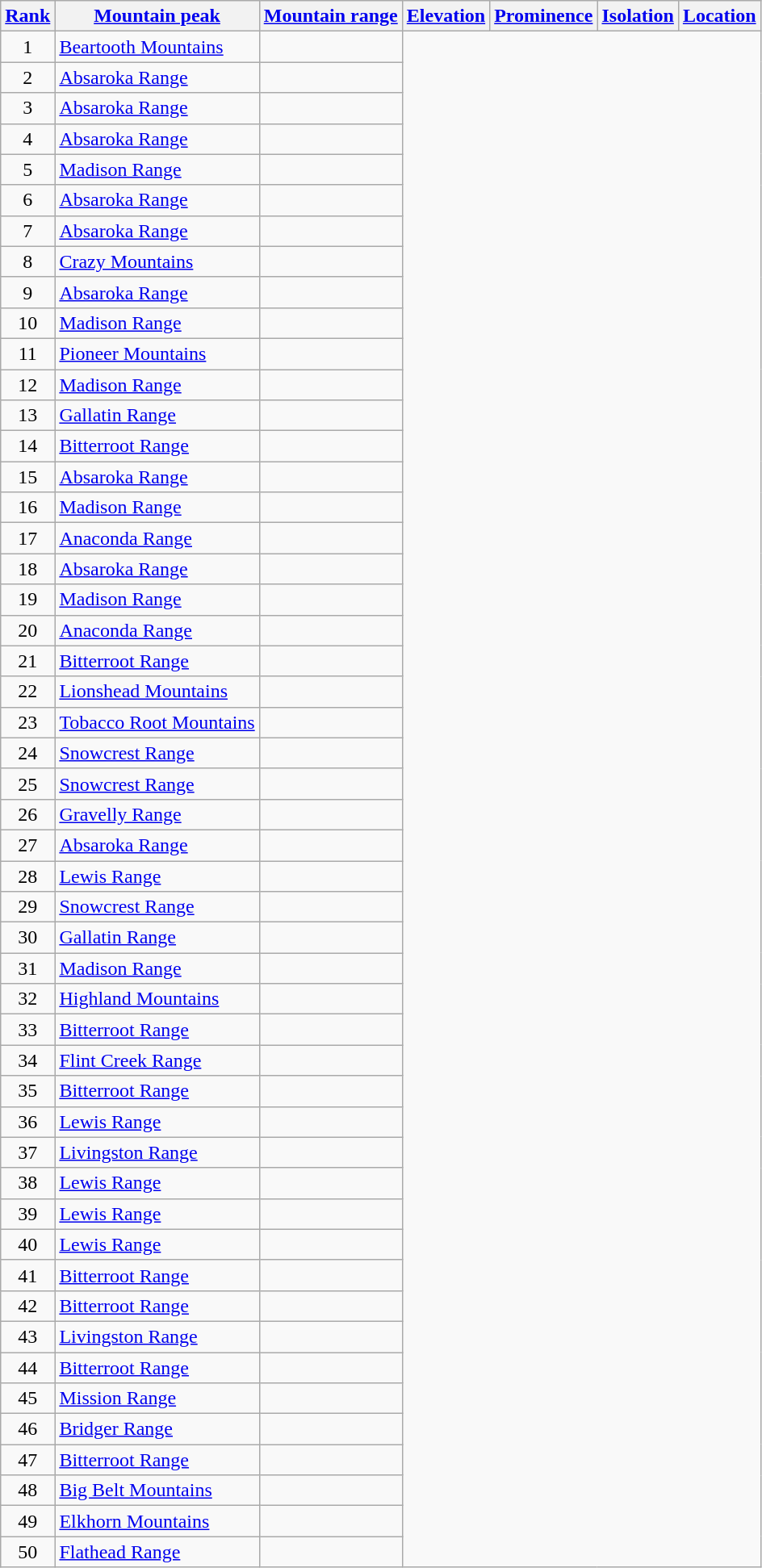<table class="wikitable sortable">
<tr>
<th><a href='#'>Rank</a></th>
<th><a href='#'>Mountain peak</a></th>
<th><a href='#'>Mountain range</a></th>
<th><a href='#'>Elevation</a></th>
<th><a href='#'>Prominence</a></th>
<th><a href='#'>Isolation</a></th>
<th><a href='#'>Location</a></th>
</tr>
<tr>
<td align=center>1<br></td>
<td><a href='#'>Beartooth Mountains</a><br></td>
<td></td>
</tr>
<tr>
<td align=center>2<br></td>
<td><a href='#'>Absaroka Range</a><br></td>
<td></td>
</tr>
<tr>
<td align=center>3<br></td>
<td><a href='#'>Absaroka Range</a><br></td>
<td></td>
</tr>
<tr>
<td align=center>4<br></td>
<td><a href='#'>Absaroka Range</a><br></td>
<td></td>
</tr>
<tr>
<td align=center>5<br></td>
<td><a href='#'>Madison Range</a><br></td>
<td></td>
</tr>
<tr>
<td align=center>6<br></td>
<td><a href='#'>Absaroka Range</a><br></td>
<td></td>
</tr>
<tr>
<td align=center>7<br></td>
<td><a href='#'>Absaroka Range</a><br></td>
<td></td>
</tr>
<tr>
<td align=center>8<br></td>
<td><a href='#'>Crazy Mountains</a><br></td>
<td></td>
</tr>
<tr>
<td align=center>9<br></td>
<td><a href='#'>Absaroka Range</a><br></td>
<td></td>
</tr>
<tr>
<td align=center>10<br></td>
<td><a href='#'>Madison Range</a><br></td>
<td></td>
</tr>
<tr>
<td align=center>11<br></td>
<td><a href='#'>Pioneer Mountains</a><br></td>
<td></td>
</tr>
<tr>
<td align=center>12<br></td>
<td><a href='#'>Madison Range</a><br></td>
<td></td>
</tr>
<tr>
<td align=center>13<br></td>
<td><a href='#'>Gallatin Range</a><br></td>
<td></td>
</tr>
<tr>
<td align=center>14<br></td>
<td><a href='#'>Bitterroot Range</a><br></td>
<td></td>
</tr>
<tr>
<td align=center>15<br></td>
<td><a href='#'>Absaroka Range</a><br></td>
<td></td>
</tr>
<tr>
<td align=center>16<br></td>
<td><a href='#'>Madison Range</a><br></td>
<td></td>
</tr>
<tr>
<td align=center>17<br></td>
<td><a href='#'>Anaconda Range</a><br></td>
<td></td>
</tr>
<tr>
<td align=center>18<br></td>
<td><a href='#'>Absaroka Range</a><br></td>
<td></td>
</tr>
<tr>
<td align=center>19<br></td>
<td><a href='#'>Madison Range</a><br></td>
<td></td>
</tr>
<tr>
<td align=center>20<br></td>
<td><a href='#'>Anaconda Range</a><br></td>
<td></td>
</tr>
<tr>
<td align=center>21<br></td>
<td><a href='#'>Bitterroot Range</a><br></td>
<td></td>
</tr>
<tr>
<td align=center>22<br></td>
<td><a href='#'>Lionshead Mountains</a><br></td>
<td></td>
</tr>
<tr>
<td align=center>23<br></td>
<td><a href='#'>Tobacco Root Mountains</a><br></td>
<td></td>
</tr>
<tr>
<td align=center>24<br></td>
<td><a href='#'>Snowcrest Range</a><br></td>
<td></td>
</tr>
<tr>
<td align=center>25<br></td>
<td><a href='#'>Snowcrest Range</a><br></td>
<td></td>
</tr>
<tr>
<td align=center>26<br></td>
<td><a href='#'>Gravelly Range</a><br></td>
<td></td>
</tr>
<tr>
<td align=center>27<br></td>
<td><a href='#'>Absaroka Range</a><br></td>
<td></td>
</tr>
<tr>
<td align=center>28<br></td>
<td><a href='#'>Lewis Range</a><br></td>
<td></td>
</tr>
<tr>
<td align=center>29<br></td>
<td><a href='#'>Snowcrest Range</a><br></td>
<td></td>
</tr>
<tr>
<td align=center>30<br></td>
<td><a href='#'>Gallatin Range</a><br></td>
<td></td>
</tr>
<tr>
<td align=center>31<br></td>
<td><a href='#'>Madison Range</a><br></td>
<td></td>
</tr>
<tr>
<td align=center>32<br></td>
<td><a href='#'>Highland Mountains</a><br></td>
<td></td>
</tr>
<tr>
<td align=center>33<br></td>
<td><a href='#'>Bitterroot Range</a><br></td>
<td></td>
</tr>
<tr>
<td align=center>34<br></td>
<td><a href='#'>Flint Creek Range</a><br></td>
<td></td>
</tr>
<tr>
<td align=center>35<br></td>
<td><a href='#'>Bitterroot Range</a><br></td>
<td></td>
</tr>
<tr>
<td align=center>36<br></td>
<td><a href='#'>Lewis Range</a><br></td>
<td></td>
</tr>
<tr>
<td align=center>37<br></td>
<td><a href='#'>Livingston Range</a><br></td>
<td></td>
</tr>
<tr>
<td align=center>38<br></td>
<td><a href='#'>Lewis Range</a><br></td>
<td></td>
</tr>
<tr>
<td align=center>39<br></td>
<td><a href='#'>Lewis Range</a><br></td>
<td></td>
</tr>
<tr>
<td align=center>40<br></td>
<td><a href='#'>Lewis Range</a><br></td>
<td></td>
</tr>
<tr>
<td align=center>41<br></td>
<td><a href='#'>Bitterroot Range</a><br></td>
<td></td>
</tr>
<tr>
<td align=center>42<br></td>
<td><a href='#'>Bitterroot Range</a><br></td>
<td></td>
</tr>
<tr>
<td align=center>43<br></td>
<td><a href='#'>Livingston Range</a><br></td>
<td></td>
</tr>
<tr>
<td align=center>44<br></td>
<td><a href='#'>Bitterroot Range</a><br></td>
<td></td>
</tr>
<tr>
<td align=center>45<br></td>
<td><a href='#'>Mission Range</a><br></td>
<td></td>
</tr>
<tr>
<td align=center>46<br></td>
<td><a href='#'>Bridger Range</a><br></td>
<td></td>
</tr>
<tr>
<td align=center>47<br></td>
<td><a href='#'>Bitterroot Range</a><br></td>
<td></td>
</tr>
<tr>
<td align=center>48<br></td>
<td><a href='#'>Big Belt Mountains</a><br></td>
<td></td>
</tr>
<tr>
<td align=center>49<br></td>
<td><a href='#'>Elkhorn Mountains</a><br></td>
<td></td>
</tr>
<tr>
<td align=center>50<br></td>
<td><a href='#'>Flathead Range</a><br></td>
<td></td>
</tr>
</table>
